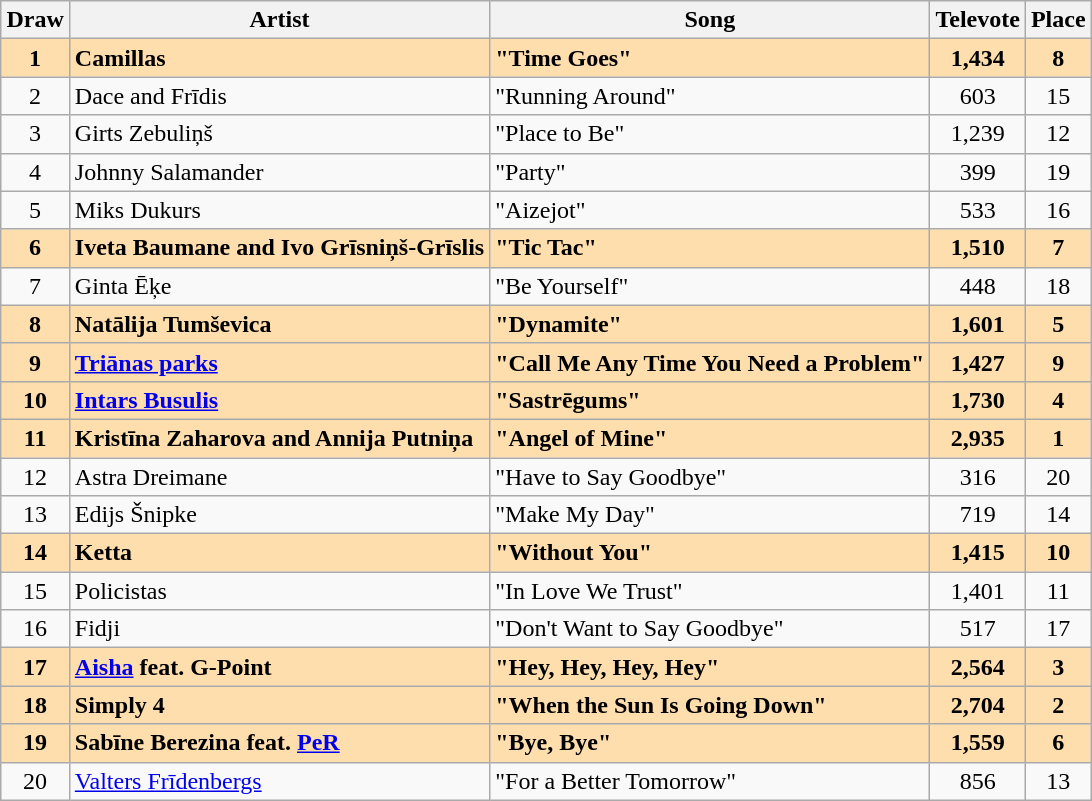<table class="sortable wikitable" style="margin: 1em auto 1em auto; text-align:center;">
<tr>
<th>Draw</th>
<th>Artist</th>
<th>Song</th>
<th>Televote</th>
<th>Place</th>
</tr>
<tr style="font-weight:bold; background:navajowhite;">
<td>1</td>
<td align="left">Camillas</td>
<td align="left">"Time Goes"</td>
<td>1,434</td>
<td>8</td>
</tr>
<tr>
<td>2</td>
<td align="left">Dace and Frīdis</td>
<td align="left">"Running Around"</td>
<td>603</td>
<td>15</td>
</tr>
<tr>
<td>3</td>
<td align="left">Girts Zebuliņš</td>
<td align="left">"Place to Be"</td>
<td>1,239</td>
<td>12</td>
</tr>
<tr>
<td>4</td>
<td align="left">Johnny Salamander</td>
<td align="left">"Party"</td>
<td>399</td>
<td>19</td>
</tr>
<tr>
<td>5</td>
<td align="left">Miks Dukurs</td>
<td align="left">"Aizejot"</td>
<td>533</td>
<td>16</td>
</tr>
<tr style="font-weight:bold; background:navajowhite;">
<td>6</td>
<td align="left">Iveta Baumane and Ivo Grīsniņš-Grīslis</td>
<td align="left">"Tic Tac"</td>
<td>1,510</td>
<td>7</td>
</tr>
<tr>
<td>7</td>
<td align="left">Ginta Ēķe</td>
<td align="left">"Be Yourself"</td>
<td>448</td>
<td>18</td>
</tr>
<tr style="font-weight:bold; background:navajowhite;">
<td>8</td>
<td align="left">Natālija Tumševica</td>
<td align="left">"Dynamite"</td>
<td>1,601</td>
<td>5</td>
</tr>
<tr style="font-weight:bold; background:navajowhite;">
<td>9</td>
<td align="left"><a href='#'>Triānas parks</a></td>
<td align="left">"Call Me Any Time You Need a Problem"</td>
<td>1,427</td>
<td>9</td>
</tr>
<tr style="font-weight:bold; background:navajowhite;">
<td>10</td>
<td align="left"><a href='#'>Intars Busulis</a></td>
<td align="left">"Sastrēgums"</td>
<td>1,730</td>
<td>4</td>
</tr>
<tr style="font-weight:bold; background:navajowhite;">
<td>11</td>
<td align="left">Kristīna Zaharova and Annija Putniņa</td>
<td align="left">"Angel of Mine"</td>
<td>2,935</td>
<td>1</td>
</tr>
<tr>
<td>12</td>
<td align="left">Astra Dreimane</td>
<td align="left">"Have to Say Goodbye"</td>
<td>316</td>
<td>20</td>
</tr>
<tr>
<td>13</td>
<td align="left">Edijs Šnipke</td>
<td align="left">"Make My Day"</td>
<td>719</td>
<td>14</td>
</tr>
<tr style="font-weight:bold; background:navajowhite;">
<td>14</td>
<td align="left">Ketta</td>
<td align="left">"Without You"</td>
<td>1,415</td>
<td>10</td>
</tr>
<tr>
<td>15</td>
<td align="left">Policistas</td>
<td align="left">"In Love We Trust"</td>
<td>1,401</td>
<td>11</td>
</tr>
<tr>
<td>16</td>
<td align="left">Fidji</td>
<td align="left">"Don't Want to Say Goodbye"</td>
<td>517</td>
<td>17</td>
</tr>
<tr style="font-weight:bold; background:navajowhite;">
<td>17</td>
<td align="left"><a href='#'>Aisha</a> feat. G-Point</td>
<td align="left">"Hey, Hey, Hey, Hey"</td>
<td>2,564</td>
<td>3</td>
</tr>
<tr style="font-weight:bold; background:navajowhite;">
<td>18</td>
<td align="left">Simply 4</td>
<td align="left">"When the Sun Is Going Down"</td>
<td>2,704</td>
<td>2</td>
</tr>
<tr style="font-weight:bold; background:navajowhite;">
<td>19</td>
<td align="left">Sabīne Berezina feat. <a href='#'>PeR</a></td>
<td align="left">"Bye, Bye"</td>
<td>1,559</td>
<td>6</td>
</tr>
<tr>
<td>20</td>
<td align="left"><a href='#'>Valters Frīdenbergs</a></td>
<td align="left">"For a Better Tomorrow"</td>
<td>856</td>
<td>13</td>
</tr>
</table>
